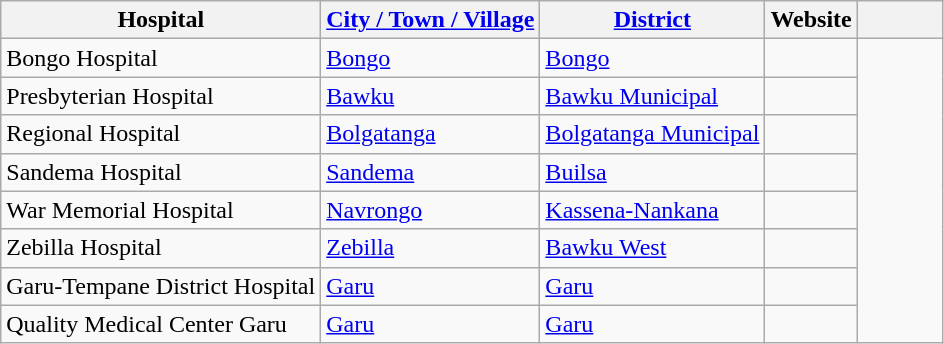<table class="wikitable sortable">
<tr>
<th>Hospital</th>
<th><a href='#'>City / Town / Village</a></th>
<th><a href='#'>District</a></th>
<th>Website</th>
<th width="50"></th>
</tr>
<tr>
<td>Bongo Hospital</td>
<td><a href='#'>Bongo</a></td>
<td><a href='#'>Bongo</a></td>
<td></td>
<td rowspan="8"></td>
</tr>
<tr>
<td>Presbyterian Hospital</td>
<td><a href='#'>Bawku</a></td>
<td><a href='#'>Bawku Municipal</a></td>
<td></td>
</tr>
<tr>
<td>Regional Hospital</td>
<td><a href='#'>Bolgatanga</a></td>
<td><a href='#'>Bolgatanga Municipal</a></td>
<td></td>
</tr>
<tr>
<td>Sandema Hospital</td>
<td><a href='#'>Sandema</a></td>
<td><a href='#'>Builsa</a></td>
<td></td>
</tr>
<tr>
<td>War Memorial Hospital</td>
<td><a href='#'>Navrongo</a></td>
<td><a href='#'>Kassena-Nankana</a></td>
<td></td>
</tr>
<tr>
<td>Zebilla Hospital</td>
<td><a href='#'>Zebilla</a></td>
<td><a href='#'>Bawku West</a></td>
<td></td>
</tr>
<tr>
<td>Garu-Tempane District Hospital</td>
<td><a href='#'>Garu</a></td>
<td><a href='#'>Garu</a></td>
<td></td>
</tr>
<tr>
<td>Quality Medical Center Garu</td>
<td><a href='#'>Garu</a></td>
<td><a href='#'>Garu</a></td>
<td></td>
</tr>
</table>
